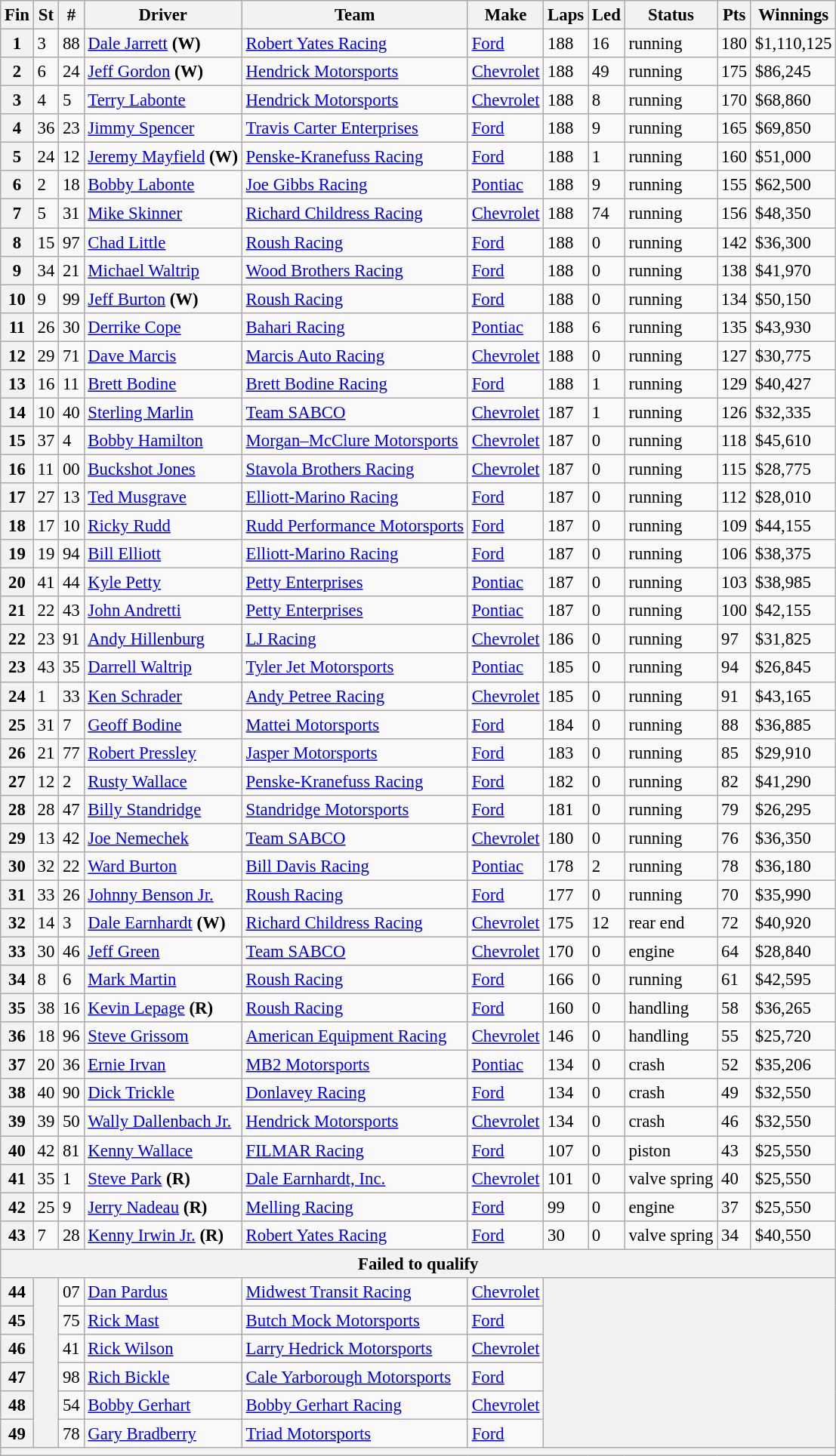<table class="wikitable" style="font-size:95%">
<tr>
<th>Fin</th>
<th>St</th>
<th>#</th>
<th>Driver</th>
<th>Team</th>
<th>Make</th>
<th>Laps</th>
<th>Led</th>
<th>Status</th>
<th>Pts</th>
<th>Winnings</th>
</tr>
<tr>
<th>1</th>
<td>3</td>
<td>88</td>
<td><a href='#'>Dale Jarrett</a> <strong>(W)</strong></td>
<td><a href='#'>Robert Yates Racing</a></td>
<td><a href='#'>Ford</a></td>
<td>188</td>
<td>16</td>
<td>running</td>
<td>180</td>
<td>$1,110,125</td>
</tr>
<tr>
<th>2</th>
<td>6</td>
<td>24</td>
<td><a href='#'>Jeff Gordon</a> <strong>(W)</strong></td>
<td><a href='#'>Hendrick Motorsports</a></td>
<td><a href='#'>Chevrolet</a></td>
<td>188</td>
<td>49</td>
<td>running</td>
<td>175</td>
<td>$86,245</td>
</tr>
<tr>
<th>3</th>
<td>4</td>
<td>5</td>
<td><a href='#'>Terry Labonte</a></td>
<td><a href='#'>Hendrick Motorsports</a></td>
<td><a href='#'>Chevrolet</a></td>
<td>188</td>
<td>8</td>
<td>running</td>
<td>170</td>
<td>$68,860</td>
</tr>
<tr>
<th>4</th>
<td>36</td>
<td>23</td>
<td><a href='#'>Jimmy Spencer</a></td>
<td><a href='#'>Travis Carter Enterprises</a></td>
<td><a href='#'>Ford</a></td>
<td>188</td>
<td>9</td>
<td>running</td>
<td>165</td>
<td>$69,850</td>
</tr>
<tr>
<th>5</th>
<td>24</td>
<td>12</td>
<td><a href='#'>Jeremy Mayfield</a> <strong>(W)</strong></td>
<td><a href='#'>Penske-Kranefuss Racing</a></td>
<td><a href='#'>Ford</a></td>
<td>188</td>
<td>1</td>
<td>running</td>
<td>160</td>
<td>$51,000</td>
</tr>
<tr>
<th>6</th>
<td>2</td>
<td>18</td>
<td><a href='#'>Bobby Labonte</a></td>
<td><a href='#'>Joe Gibbs Racing</a></td>
<td><a href='#'>Pontiac</a></td>
<td>188</td>
<td>9</td>
<td>running</td>
<td>155</td>
<td>$62,500</td>
</tr>
<tr>
<th>7</th>
<td>5</td>
<td>31</td>
<td><a href='#'>Mike Skinner</a></td>
<td><a href='#'>Richard Childress Racing</a></td>
<td><a href='#'>Chevrolet</a></td>
<td>188</td>
<td>74</td>
<td>running</td>
<td>156</td>
<td>$48,350</td>
</tr>
<tr>
<th>8</th>
<td>15</td>
<td>97</td>
<td><a href='#'>Chad Little</a></td>
<td><a href='#'>Roush Racing</a></td>
<td><a href='#'>Ford</a></td>
<td>188</td>
<td>0</td>
<td>running</td>
<td>142</td>
<td>$36,300</td>
</tr>
<tr>
<th>9</th>
<td>34</td>
<td>21</td>
<td><a href='#'>Michael Waltrip</a></td>
<td><a href='#'>Wood Brothers Racing</a></td>
<td><a href='#'>Ford</a></td>
<td>188</td>
<td>0</td>
<td>running</td>
<td>138</td>
<td>$41,970</td>
</tr>
<tr>
<th>10</th>
<td>9</td>
<td>99</td>
<td><a href='#'>Jeff Burton</a> <strong>(W)</strong></td>
<td><a href='#'>Roush Racing</a></td>
<td><a href='#'>Ford</a></td>
<td>188</td>
<td>0</td>
<td>running</td>
<td>134</td>
<td>$50,150</td>
</tr>
<tr>
<th>11</th>
<td>26</td>
<td>30</td>
<td><a href='#'>Derrike Cope</a></td>
<td><a href='#'>Bahari Racing</a></td>
<td><a href='#'>Pontiac</a></td>
<td>188</td>
<td>6</td>
<td>running</td>
<td>135</td>
<td>$43,930</td>
</tr>
<tr>
<th>12</th>
<td>29</td>
<td>71</td>
<td><a href='#'>Dave Marcis</a></td>
<td><a href='#'>Marcis Auto Racing</a></td>
<td><a href='#'>Chevrolet</a></td>
<td>188</td>
<td>0</td>
<td>running</td>
<td>127</td>
<td>$30,775</td>
</tr>
<tr>
<th>13</th>
<td>16</td>
<td>11</td>
<td><a href='#'>Brett Bodine</a></td>
<td><a href='#'>Brett Bodine Racing</a></td>
<td><a href='#'>Ford</a></td>
<td>188</td>
<td>1</td>
<td>running</td>
<td>129</td>
<td>$40,427</td>
</tr>
<tr>
<th>14</th>
<td>10</td>
<td>40</td>
<td><a href='#'>Sterling Marlin</a></td>
<td><a href='#'>Team SABCO</a></td>
<td><a href='#'>Chevrolet</a></td>
<td>187</td>
<td>1</td>
<td>running</td>
<td>126</td>
<td>$32,335</td>
</tr>
<tr>
<th>15</th>
<td>37</td>
<td>4</td>
<td><a href='#'>Bobby Hamilton</a></td>
<td><a href='#'>Morgan–McClure Motorsports</a></td>
<td><a href='#'>Chevrolet</a></td>
<td>187</td>
<td>0</td>
<td>running</td>
<td>118</td>
<td>$45,610</td>
</tr>
<tr>
<th>16</th>
<td>11</td>
<td>00</td>
<td><a href='#'>Buckshot Jones</a></td>
<td><a href='#'>Stavola Brothers Racing</a></td>
<td><a href='#'>Chevrolet</a></td>
<td>187</td>
<td>0</td>
<td>running</td>
<td>115</td>
<td>$28,775</td>
</tr>
<tr>
<th>17</th>
<td>27</td>
<td>13</td>
<td><a href='#'>Ted Musgrave</a></td>
<td><a href='#'>Elliott-Marino Racing</a></td>
<td><a href='#'>Ford</a></td>
<td>187</td>
<td>0</td>
<td>running</td>
<td>112</td>
<td>$28,010</td>
</tr>
<tr>
<th>18</th>
<td>17</td>
<td>10</td>
<td><a href='#'>Ricky Rudd</a></td>
<td><a href='#'>Rudd Performance Motorsports</a></td>
<td><a href='#'>Ford</a></td>
<td>187</td>
<td>0</td>
<td>running</td>
<td>109</td>
<td>$44,155</td>
</tr>
<tr>
<th>19</th>
<td>19</td>
<td>94</td>
<td><a href='#'>Bill Elliott</a></td>
<td><a href='#'>Elliott-Marino Racing</a></td>
<td><a href='#'>Ford</a></td>
<td>187</td>
<td>0</td>
<td>running</td>
<td>106</td>
<td>$38,375</td>
</tr>
<tr>
<th>20</th>
<td>41</td>
<td>44</td>
<td><a href='#'>Kyle Petty</a></td>
<td><a href='#'>Petty Enterprises</a></td>
<td><a href='#'>Pontiac</a></td>
<td>187</td>
<td>0</td>
<td>running</td>
<td>103</td>
<td>$38,985</td>
</tr>
<tr>
<th>21</th>
<td>22</td>
<td>43</td>
<td><a href='#'>John Andretti</a></td>
<td><a href='#'>Petty Enterprises</a></td>
<td><a href='#'>Pontiac</a></td>
<td>187</td>
<td>0</td>
<td>running</td>
<td>100</td>
<td>$42,155</td>
</tr>
<tr>
<th>22</th>
<td>23</td>
<td>91</td>
<td><a href='#'>Andy Hillenburg</a></td>
<td><a href='#'>LJ Racing</a></td>
<td><a href='#'>Chevrolet</a></td>
<td>186</td>
<td>0</td>
<td>running</td>
<td>97</td>
<td>$31,825</td>
</tr>
<tr>
<th>23</th>
<td>43</td>
<td>35</td>
<td><a href='#'>Darrell Waltrip</a></td>
<td><a href='#'>Tyler Jet Motorsports</a></td>
<td><a href='#'>Pontiac</a></td>
<td>185</td>
<td>0</td>
<td>running</td>
<td>94</td>
<td>$26,845</td>
</tr>
<tr>
<th>24</th>
<td>1</td>
<td>33</td>
<td><a href='#'>Ken Schrader</a></td>
<td><a href='#'>Andy Petree Racing</a></td>
<td><a href='#'>Chevrolet</a></td>
<td>185</td>
<td>0</td>
<td>running</td>
<td>91</td>
<td>$43,165</td>
</tr>
<tr>
<th>25</th>
<td>31</td>
<td>7</td>
<td><a href='#'>Geoff Bodine</a></td>
<td><a href='#'>Mattei Motorsports</a></td>
<td><a href='#'>Ford</a></td>
<td>184</td>
<td>0</td>
<td>running</td>
<td>88</td>
<td>$36,885</td>
</tr>
<tr>
<th>26</th>
<td>21</td>
<td>77</td>
<td><a href='#'>Robert Pressley</a></td>
<td><a href='#'>Jasper Motorsports</a></td>
<td><a href='#'>Ford</a></td>
<td>183</td>
<td>0</td>
<td>running</td>
<td>85</td>
<td>$29,910</td>
</tr>
<tr>
<th>27</th>
<td>12</td>
<td>2</td>
<td><a href='#'>Rusty Wallace</a></td>
<td><a href='#'>Penske-Kranefuss Racing</a></td>
<td><a href='#'>Ford</a></td>
<td>182</td>
<td>0</td>
<td>running</td>
<td>82</td>
<td>$41,290</td>
</tr>
<tr>
<th>28</th>
<td>28</td>
<td>47</td>
<td><a href='#'>Billy Standridge</a></td>
<td><a href='#'>Standridge Motorsports</a></td>
<td><a href='#'>Ford</a></td>
<td>181</td>
<td>0</td>
<td>running</td>
<td>79</td>
<td>$26,295</td>
</tr>
<tr>
<th>29</th>
<td>13</td>
<td>42</td>
<td><a href='#'>Joe Nemechek</a></td>
<td><a href='#'>Team SABCO</a></td>
<td><a href='#'>Chevrolet</a></td>
<td>180</td>
<td>0</td>
<td>running</td>
<td>76</td>
<td>$36,350</td>
</tr>
<tr>
<th>30</th>
<td>32</td>
<td>22</td>
<td><a href='#'>Ward Burton</a></td>
<td><a href='#'>Bill Davis Racing</a></td>
<td><a href='#'>Pontiac</a></td>
<td>178</td>
<td>2</td>
<td>running</td>
<td>78</td>
<td>$36,180</td>
</tr>
<tr>
<th>31</th>
<td>33</td>
<td>26</td>
<td><a href='#'>Johnny Benson Jr.</a></td>
<td><a href='#'>Roush Racing</a></td>
<td><a href='#'>Ford</a></td>
<td>177</td>
<td>0</td>
<td>running</td>
<td>70</td>
<td>$35,990</td>
</tr>
<tr>
<th>32</th>
<td>14</td>
<td>3</td>
<td><a href='#'>Dale Earnhardt</a> <strong>(W)</strong></td>
<td><a href='#'>Richard Childress Racing</a></td>
<td><a href='#'>Chevrolet</a></td>
<td>175</td>
<td>12</td>
<td>rear end</td>
<td>72</td>
<td>$40,920</td>
</tr>
<tr>
<th>33</th>
<td>30</td>
<td>46</td>
<td><a href='#'>Jeff Green</a></td>
<td><a href='#'>Team SABCO</a></td>
<td><a href='#'>Chevrolet</a></td>
<td>170</td>
<td>0</td>
<td>engine</td>
<td>64</td>
<td>$28,840</td>
</tr>
<tr>
<th>34</th>
<td>8</td>
<td>6</td>
<td><a href='#'>Mark Martin</a></td>
<td><a href='#'>Roush Racing</a></td>
<td><a href='#'>Ford</a></td>
<td>166</td>
<td>0</td>
<td>running</td>
<td>61</td>
<td>$42,595</td>
</tr>
<tr>
<th>35</th>
<td>38</td>
<td>16</td>
<td><a href='#'>Kevin Lepage</a> <strong>(R)</strong></td>
<td><a href='#'>Roush Racing</a></td>
<td><a href='#'>Ford</a></td>
<td>160</td>
<td>0</td>
<td>handling</td>
<td>58</td>
<td>$36,265</td>
</tr>
<tr>
<th>36</th>
<td>18</td>
<td>96</td>
<td><a href='#'>Steve Grissom</a></td>
<td><a href='#'>American Equipment Racing</a></td>
<td><a href='#'>Chevrolet</a></td>
<td>146</td>
<td>0</td>
<td>handling</td>
<td>55</td>
<td>$25,720</td>
</tr>
<tr>
<th>37</th>
<td>20</td>
<td>36</td>
<td><a href='#'>Ernie Irvan</a></td>
<td><a href='#'>MB2 Motorsports</a></td>
<td><a href='#'>Pontiac</a></td>
<td>134</td>
<td>0</td>
<td>crash</td>
<td>52</td>
<td>$35,206</td>
</tr>
<tr>
<th>38</th>
<td>40</td>
<td>90</td>
<td><a href='#'>Dick Trickle</a></td>
<td><a href='#'>Donlavey Racing</a></td>
<td><a href='#'>Ford</a></td>
<td>134</td>
<td>0</td>
<td>crash</td>
<td>49</td>
<td>$32,550</td>
</tr>
<tr>
<th>39</th>
<td>39</td>
<td>50</td>
<td><a href='#'>Wally Dallenbach Jr.</a></td>
<td><a href='#'>Hendrick Motorsports</a></td>
<td><a href='#'>Chevrolet</a></td>
<td>134</td>
<td>0</td>
<td>crash</td>
<td>46</td>
<td>$32,550</td>
</tr>
<tr>
<th>40</th>
<td>42</td>
<td>81</td>
<td><a href='#'>Kenny Wallace</a></td>
<td><a href='#'>FILMAR Racing</a></td>
<td><a href='#'>Ford</a></td>
<td>107</td>
<td>0</td>
<td>piston</td>
<td>43</td>
<td>$25,550</td>
</tr>
<tr>
<th>41</th>
<td>35</td>
<td>1</td>
<td><a href='#'>Steve Park</a> <strong>(R)</strong></td>
<td><a href='#'>Dale Earnhardt, Inc.</a></td>
<td><a href='#'>Chevrolet</a></td>
<td>101</td>
<td>0</td>
<td>valve spring</td>
<td>40</td>
<td>$25,550</td>
</tr>
<tr>
<th>42</th>
<td>25</td>
<td>9</td>
<td><a href='#'>Jerry Nadeau</a> <strong>(R)</strong></td>
<td><a href='#'>Melling Racing</a></td>
<td><a href='#'>Ford</a></td>
<td>99</td>
<td>0</td>
<td>engine</td>
<td>37</td>
<td>$25,550</td>
</tr>
<tr>
<th>43</th>
<td>7</td>
<td>28</td>
<td><a href='#'>Kenny Irwin Jr.</a> <strong>(R)</strong></td>
<td><a href='#'>Robert Yates Racing</a></td>
<td><a href='#'>Ford</a></td>
<td>30</td>
<td>0</td>
<td>valve spring</td>
<td>34</td>
<td>$40,550</td>
</tr>
<tr>
<th colspan="11">Failed to qualify</th>
</tr>
<tr>
<th>44</th>
<th rowspan="6"></th>
<td>07</td>
<td><a href='#'>Dan Pardus</a></td>
<td><a href='#'>Midwest Transit Racing</a></td>
<td><a href='#'>Chevrolet</a></td>
<th colspan="5" rowspan="6"></th>
</tr>
<tr>
<th>45</th>
<td>75</td>
<td><a href='#'>Rick Mast</a></td>
<td><a href='#'>Butch Mock Motorsports</a></td>
<td><a href='#'>Ford</a></td>
</tr>
<tr>
<th>46</th>
<td>41</td>
<td><a href='#'>Rick Wilson</a></td>
<td><a href='#'>Larry Hedrick Motorsports</a></td>
<td><a href='#'>Chevrolet</a></td>
</tr>
<tr>
<th>47</th>
<td>98</td>
<td><a href='#'>Rich Bickle</a></td>
<td><a href='#'>Cale Yarborough Motorsports</a></td>
<td><a href='#'>Ford</a></td>
</tr>
<tr>
<th>48</th>
<td>54</td>
<td><a href='#'>Bobby Gerhart</a></td>
<td><a href='#'>Bobby Gerhart Racing</a></td>
<td><a href='#'>Chevrolet</a></td>
</tr>
<tr>
<th>49</th>
<td>78</td>
<td><a href='#'>Gary Bradberry</a></td>
<td><a href='#'>Triad Motorsports</a></td>
<td><a href='#'>Ford</a></td>
</tr>
<tr>
<th colspan="11"></th>
</tr>
</table>
